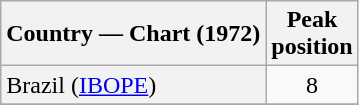<table class="wikitable sortable">
<tr>
<th>Country — Chart (1972)</th>
<th>Peak<br>position</th>
</tr>
<tr>
<td scope="row" style="background-color: #f2f2f2;">Brazil (<a href='#'>IBOPE</a>)</td>
<td align="center">8</td>
</tr>
<tr>
</tr>
</table>
